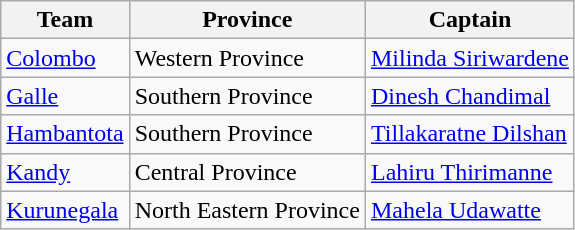<table class="wikitable">
<tr>
<th>Team</th>
<th>Province</th>
<th>Captain</th>
</tr>
<tr>
<td><a href='#'>Colombo</a></td>
<td>Western Province</td>
<td><a href='#'>Milinda Siriwardene</a></td>
</tr>
<tr>
<td><a href='#'>Galle</a></td>
<td>Southern Province</td>
<td><a href='#'>Dinesh Chandimal</a></td>
</tr>
<tr>
<td><a href='#'>Hambantota</a></td>
<td>Southern Province</td>
<td><a href='#'>Tillakaratne Dilshan</a></td>
</tr>
<tr>
<td><a href='#'>Kandy</a></td>
<td>Central Province</td>
<td><a href='#'>Lahiru Thirimanne</a></td>
</tr>
<tr>
<td><a href='#'>Kurunegala</a></td>
<td>North Eastern Province</td>
<td><a href='#'>Mahela Udawatte</a></td>
</tr>
</table>
